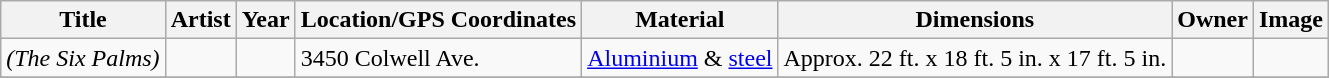<table class="wikitable sortable">
<tr>
<th>Title</th>
<th>Artist</th>
<th>Year</th>
<th>Location/GPS Coordinates</th>
<th>Material</th>
<th>Dimensions</th>
<th>Owner</th>
<th>Image</th>
</tr>
<tr>
<td><em>(The Six Palms)</em></td>
<td></td>
<td></td>
<td>3450 Colwell Ave.</td>
<td><a href='#'>Aluminium</a> & <a href='#'>steel</a></td>
<td>Approx. 22 ft. x 18 ft. 5 in. x 17 ft. 5 in.</td>
<td></td>
<td></td>
</tr>
<tr>
</tr>
</table>
